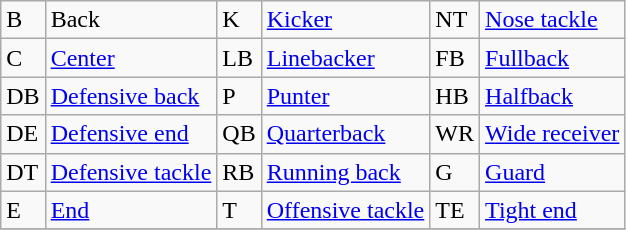<table class="wikitable">
<tr>
<td>B</td>
<td>Back</td>
<td>K</td>
<td><a href='#'>Kicker</a></td>
<td>NT</td>
<td><a href='#'>Nose tackle</a></td>
</tr>
<tr>
<td>C</td>
<td><a href='#'>Center</a></td>
<td>LB</td>
<td><a href='#'>Linebacker</a></td>
<td>FB</td>
<td><a href='#'>Fullback</a></td>
</tr>
<tr>
<td>DB</td>
<td><a href='#'>Defensive back</a></td>
<td>P</td>
<td><a href='#'>Punter</a></td>
<td>HB</td>
<td><a href='#'>Halfback</a></td>
</tr>
<tr>
<td>DE</td>
<td><a href='#'>Defensive end</a></td>
<td>QB</td>
<td><a href='#'>Quarterback</a></td>
<td>WR</td>
<td><a href='#'>Wide receiver</a></td>
</tr>
<tr>
<td>DT</td>
<td><a href='#'>Defensive tackle</a></td>
<td>RB</td>
<td><a href='#'>Running back</a></td>
<td>G</td>
<td><a href='#'>Guard</a></td>
</tr>
<tr>
<td>E</td>
<td><a href='#'>End</a></td>
<td>T</td>
<td><a href='#'>Offensive tackle</a></td>
<td>TE</td>
<td><a href='#'>Tight end</a></td>
</tr>
<tr>
</tr>
</table>
